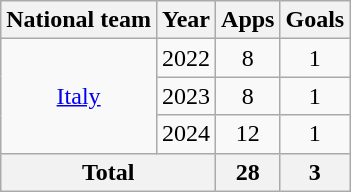<table class="wikitable" style="text-align:center">
<tr>
<th>National team</th>
<th>Year</th>
<th>Apps</th>
<th>Goals</th>
</tr>
<tr>
<td rowspan="3"><a href='#'>Italy</a></td>
<td>2022</td>
<td>8</td>
<td>1</td>
</tr>
<tr>
<td>2023</td>
<td>8</td>
<td>1</td>
</tr>
<tr>
<td>2024</td>
<td>12</td>
<td>1</td>
</tr>
<tr>
<th colspan="2">Total</th>
<th>28</th>
<th>3</th>
</tr>
</table>
